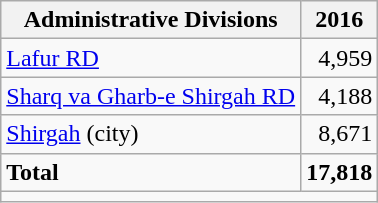<table class="wikitable">
<tr>
<th>Administrative Divisions</th>
<th>2016</th>
</tr>
<tr>
<td><a href='#'>Lafur RD</a></td>
<td style="text-align: right;">4,959</td>
</tr>
<tr>
<td><a href='#'>Sharq va Gharb-e Shirgah RD</a></td>
<td style="text-align: right;">4,188</td>
</tr>
<tr>
<td><a href='#'>Shirgah</a> (city)</td>
<td style="text-align: right;">8,671</td>
</tr>
<tr>
<td><strong>Total</strong></td>
<td style="text-align: right;"><strong>17,818</strong></td>
</tr>
<tr>
<td colspan=2></td>
</tr>
</table>
